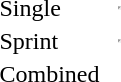<table>
<tr>
<td>Single<br></td>
<td></td>
<td></td>
<td><hr></td>
</tr>
<tr>
<td>Sprint<br></td>
<td></td>
<td></td>
<td><hr></td>
</tr>
<tr>
<td>Combined<br></td>
<td></td>
<td></td>
<td></td>
</tr>
</table>
